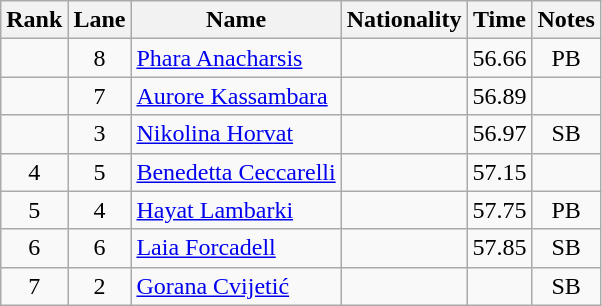<table class="wikitable sortable" style="text-align:center">
<tr>
<th>Rank</th>
<th>Lane</th>
<th>Name</th>
<th>Nationality</th>
<th>Time</th>
<th>Notes</th>
</tr>
<tr>
<td></td>
<td>8</td>
<td align=left><a href='#'>Phara Anacharsis</a></td>
<td align=left></td>
<td>56.66</td>
<td>PB</td>
</tr>
<tr>
<td></td>
<td>7</td>
<td align=left><a href='#'>Aurore Kassambara</a></td>
<td align=left></td>
<td>56.89</td>
<td></td>
</tr>
<tr>
<td></td>
<td>3</td>
<td align=left><a href='#'>Nikolina Horvat</a></td>
<td align=left></td>
<td>56.97</td>
<td>SB</td>
</tr>
<tr>
<td>4</td>
<td>5</td>
<td align=left><a href='#'>Benedetta Ceccarelli</a></td>
<td align=left></td>
<td>57.15</td>
<td></td>
</tr>
<tr>
<td>5</td>
<td>4</td>
<td align=left><a href='#'>Hayat Lambarki</a></td>
<td align=left></td>
<td>57.75</td>
<td>PB</td>
</tr>
<tr>
<td>6</td>
<td>6</td>
<td align=left><a href='#'>Laia Forcadell</a></td>
<td align=left></td>
<td>57.85</td>
<td>SB</td>
</tr>
<tr>
<td>7</td>
<td>2</td>
<td align=left><a href='#'>Gorana Cvijetić</a></td>
<td align=left></td>
<td></td>
<td>SB</td>
</tr>
</table>
